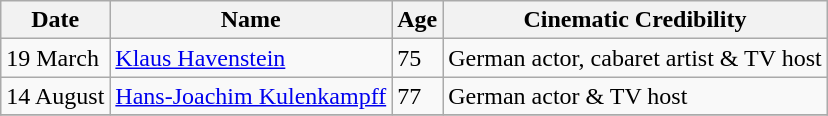<table class="wikitable">
<tr ">
<th>Date</th>
<th>Name</th>
<th>Age</th>
<th>Cinematic Credibility</th>
</tr>
<tr>
<td>19 March</td>
<td><a href='#'>Klaus Havenstein</a></td>
<td>75</td>
<td>German actor, cabaret artist & TV host</td>
</tr>
<tr>
<td>14 August</td>
<td><a href='#'>Hans-Joachim Kulenkampff</a></td>
<td>77</td>
<td>German actor & TV host</td>
</tr>
<tr>
</tr>
</table>
